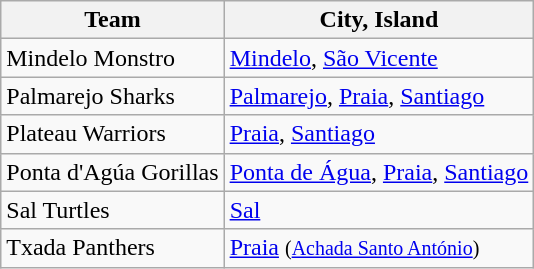<table class="wikitable">
<tr>
<th>Team</th>
<th>City, Island</th>
</tr>
<tr>
<td>Mindelo Monstro</td>
<td><a href='#'>Mindelo</a>, <a href='#'>São Vicente</a></td>
</tr>
<tr>
<td>Palmarejo Sharks</td>
<td><a href='#'>Palmarejo</a>, <a href='#'>Praia</a>, <a href='#'>Santiago</a></td>
</tr>
<tr>
<td>Plateau Warriors</td>
<td><a href='#'>Praia</a>, <a href='#'>Santiago</a></td>
</tr>
<tr>
<td>Ponta d'Agúa Gorillas</td>
<td><a href='#'>Ponta de Água</a>, <a href='#'>Praia</a>, <a href='#'>Santiago</a></td>
</tr>
<tr>
<td>Sal Turtles</td>
<td><a href='#'>Sal</a></td>
</tr>
<tr>
<td>Txada Panthers</td>
<td><a href='#'>Praia</a> <small>(<a href='#'>Achada Santo António</a>)</small></td>
</tr>
</table>
